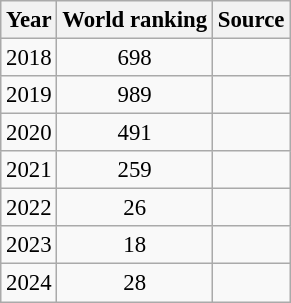<table class="wikitable" style="text-align:center; font-size: 95%;">
<tr>
<th>Year</th>
<th>World ranking</th>
<th>Source</th>
</tr>
<tr>
<td>2018</td>
<td>698</td>
<td></td>
</tr>
<tr>
<td>2019</td>
<td>989</td>
<td></td>
</tr>
<tr>
<td>2020</td>
<td>491</td>
<td></td>
</tr>
<tr>
<td>2021</td>
<td>259</td>
<td></td>
</tr>
<tr>
<td>2022</td>
<td>26</td>
<td></td>
</tr>
<tr>
<td>2023</td>
<td>18</td>
<td></td>
</tr>
<tr>
<td>2024</td>
<td>28</td>
<td></td>
</tr>
</table>
